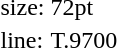<table style="margin-left:40px;">
<tr>
<td>size:</td>
<td>72pt</td>
</tr>
<tr>
<td>line:</td>
<td>T.9700</td>
</tr>
</table>
